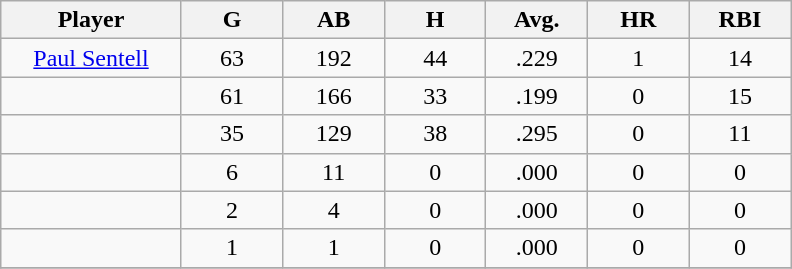<table class="wikitable sortable">
<tr>
<th bgcolor="#DDDDFF" width="16%">Player</th>
<th bgcolor="#DDDDFF" width="9%">G</th>
<th bgcolor="#DDDDFF" width="9%">AB</th>
<th bgcolor="#DDDDFF" width="9%">H</th>
<th bgcolor="#DDDDFF" width="9%">Avg.</th>
<th bgcolor="#DDDDFF" width="9%">HR</th>
<th bgcolor="#DDDDFF" width="9%">RBI</th>
</tr>
<tr align="center">
<td><a href='#'>Paul Sentell</a></td>
<td>63</td>
<td>192</td>
<td>44</td>
<td>.229</td>
<td>1</td>
<td>14</td>
</tr>
<tr align=center>
<td></td>
<td>61</td>
<td>166</td>
<td>33</td>
<td>.199</td>
<td>0</td>
<td>15</td>
</tr>
<tr align="center">
<td></td>
<td>35</td>
<td>129</td>
<td>38</td>
<td>.295</td>
<td>0</td>
<td>11</td>
</tr>
<tr align="center">
<td></td>
<td>6</td>
<td>11</td>
<td>0</td>
<td>.000</td>
<td>0</td>
<td>0</td>
</tr>
<tr align="center">
<td></td>
<td>2</td>
<td>4</td>
<td>0</td>
<td>.000</td>
<td>0</td>
<td>0</td>
</tr>
<tr align="center">
<td></td>
<td>1</td>
<td>1</td>
<td>0</td>
<td>.000</td>
<td>0</td>
<td>0</td>
</tr>
<tr align="center">
</tr>
</table>
